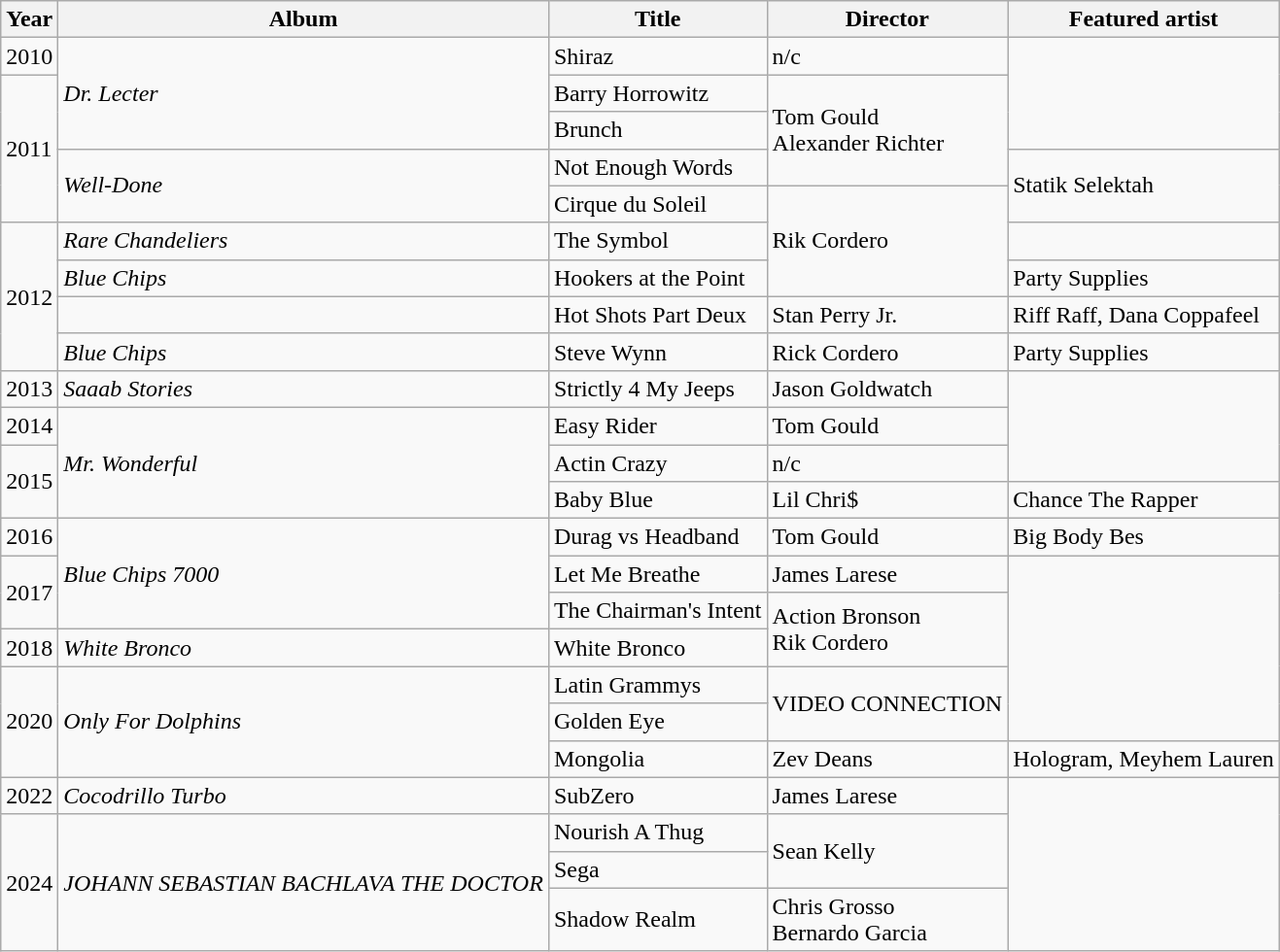<table class="wikitable">
<tr>
<th>Year</th>
<th>Album</th>
<th>Title</th>
<th>Director</th>
<th>Featured artist</th>
</tr>
<tr>
<td>2010</td>
<td rowspan="3"><em>Dr. Lecter</em></td>
<td>Shiraz</td>
<td>n/c</td>
<td rowspan="3"></td>
</tr>
<tr>
<td rowspan="4">2011</td>
<td>Barry Horrowitz</td>
<td rowspan="3">Tom Gould<br>Alexander Richter</td>
</tr>
<tr>
<td>Brunch</td>
</tr>
<tr>
<td rowspan="2"><em>Well-Done</em></td>
<td>Not Enough Words</td>
<td rowspan="2">Statik Selektah</td>
</tr>
<tr>
<td>Cirque du Soleil</td>
<td rowspan="3">Rik Cordero</td>
</tr>
<tr>
<td rowspan="4">2012</td>
<td><em>Rare Chandeliers</em></td>
<td>The Symbol</td>
<td></td>
</tr>
<tr>
<td><em>Blue Chips</em></td>
<td>Hookers at the Point</td>
<td>Party Supplies</td>
</tr>
<tr>
<td></td>
<td>Hot Shots Part Deux</td>
<td>Stan Perry Jr.</td>
<td>Riff Raff, Dana Coppafeel</td>
</tr>
<tr>
<td><em>Blue Chips</em></td>
<td>Steve Wynn</td>
<td>Rick Cordero</td>
<td>Party Supplies</td>
</tr>
<tr>
<td>2013</td>
<td><em>Saaab Stories</em></td>
<td>Strictly 4 My Jeeps</td>
<td>Jason Goldwatch</td>
<td rowspan="3"></td>
</tr>
<tr>
<td>2014</td>
<td rowspan="3"><em>Mr. Wonderful</em></td>
<td>Easy Rider</td>
<td>Tom Gould</td>
</tr>
<tr>
<td rowspan="2">2015</td>
<td>Actin Crazy</td>
<td>n/c</td>
</tr>
<tr>
<td>Baby Blue</td>
<td>Lil Chri$</td>
<td>Chance The Rapper</td>
</tr>
<tr>
<td>2016</td>
<td rowspan="3"><em>Blue Chips 7000</em></td>
<td>Durag vs Headband</td>
<td>Tom Gould</td>
<td>Big Body Bes</td>
</tr>
<tr>
<td rowspan="2">2017</td>
<td>Let Me Breathe</td>
<td>James Larese</td>
<td rowspan="5"></td>
</tr>
<tr>
<td>The Chairman's Intent</td>
<td rowspan="2">Action Bronson<br>Rik Cordero</td>
</tr>
<tr>
<td>2018</td>
<td><em>White Bronco</em></td>
<td>White Bronco</td>
</tr>
<tr>
<td rowspan="3">2020</td>
<td rowspan="3"><em>Only For Dolphins</em></td>
<td>Latin Grammys</td>
<td rowspan="2">VIDEO CONNECTION</td>
</tr>
<tr>
<td>Golden Eye</td>
</tr>
<tr>
<td>Mongolia</td>
<td>Zev Deans</td>
<td>Hologram, Meyhem Lauren</td>
</tr>
<tr>
<td>2022</td>
<td><em>Cocodrillo Turbo</em></td>
<td>SubZero</td>
<td>James Larese</td>
<td rowspan="4"></td>
</tr>
<tr>
<td rowspan="3">2024</td>
<td rowspan="3"><em>JOHANN SEBASTIAN BACHLAVA THE DOCTOR</em></td>
<td>Nourish A Thug</td>
<td rowspan="2">Sean Kelly</td>
</tr>
<tr>
<td>Sega</td>
</tr>
<tr>
<td>Shadow Realm</td>
<td>Chris Grosso<br>Bernardo Garcia</td>
</tr>
</table>
